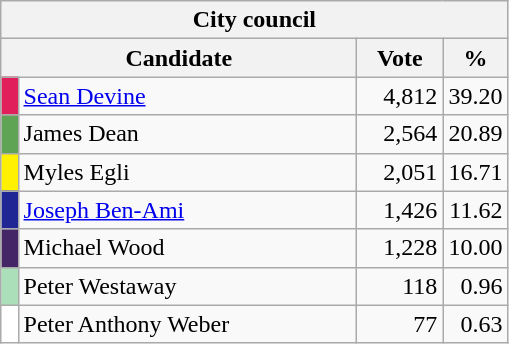<table class="wikitable">
<tr>
<th colspan="4">City council</th>
</tr>
<tr>
<th bgcolor="#DDDDFF" width="230px" colspan="2">Candidate</th>
<th bgcolor="#DDDDFF" width="50px">Vote</th>
<th bgcolor="#DDDDFF" width="30px">%</th>
</tr>
<tr>
<td style="background-color:#E01F5B;"></td>
<td style="text-align:left;"><a href='#'>Sean Devine</a></td>
<td style="text-align:right;">4,812</td>
<td style="text-align:right;">39.20</td>
</tr>
<tr>
<td style="background-color:#5EA454;"></td>
<td style="text-align:left;">James Dean</td>
<td style="text-align:right;">2,564</td>
<td style="text-align:right;">20.89</td>
</tr>
<tr>
<td style="background-color:#FFF101;"></td>
<td style="text-align:left;">Myles Egli</td>
<td style="text-align:right;">2,051</td>
<td style="text-align:right;">16.71</td>
</tr>
<tr>
<td style="background-color:#202693;"></td>
<td style="text-align:left;"><a href='#'>Joseph Ben-Ami</a></td>
<td style="text-align:right;">1,426</td>
<td style="text-align:right;">11.62</td>
</tr>
<tr>
<td style="background-color:#442565;"></td>
<td style="text-align:left;">Michael Wood</td>
<td style="text-align:right;">1,228</td>
<td style="text-align:right;">10.00</td>
</tr>
<tr>
<td style="background-color:#abdfb9;"></td>
<td style="text-align:left;">Peter Westaway</td>
<td style="text-align:right;">118</td>
<td style="text-align:right;">0.96</td>
</tr>
<tr>
<td style="background-color:#FFFFFF;"></td>
<td style="text-align:left;">Peter Anthony Weber</td>
<td style="text-align:right;">77</td>
<td style="text-align:right;">0.63</td>
</tr>
</table>
